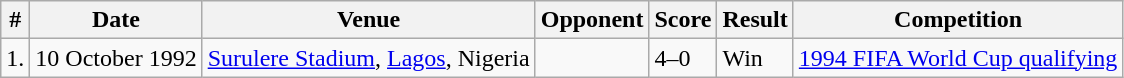<table class="wikitable">
<tr>
<th>#</th>
<th>Date</th>
<th>Venue</th>
<th>Opponent</th>
<th>Score</th>
<th>Result</th>
<th>Competition</th>
</tr>
<tr>
<td>1.</td>
<td>10 October 1992</td>
<td><a href='#'>Surulere Stadium</a>, <a href='#'>Lagos</a>, Nigeria</td>
<td></td>
<td>4–0</td>
<td>Win</td>
<td><a href='#'>1994 FIFA World Cup qualifying</a></td>
</tr>
</table>
